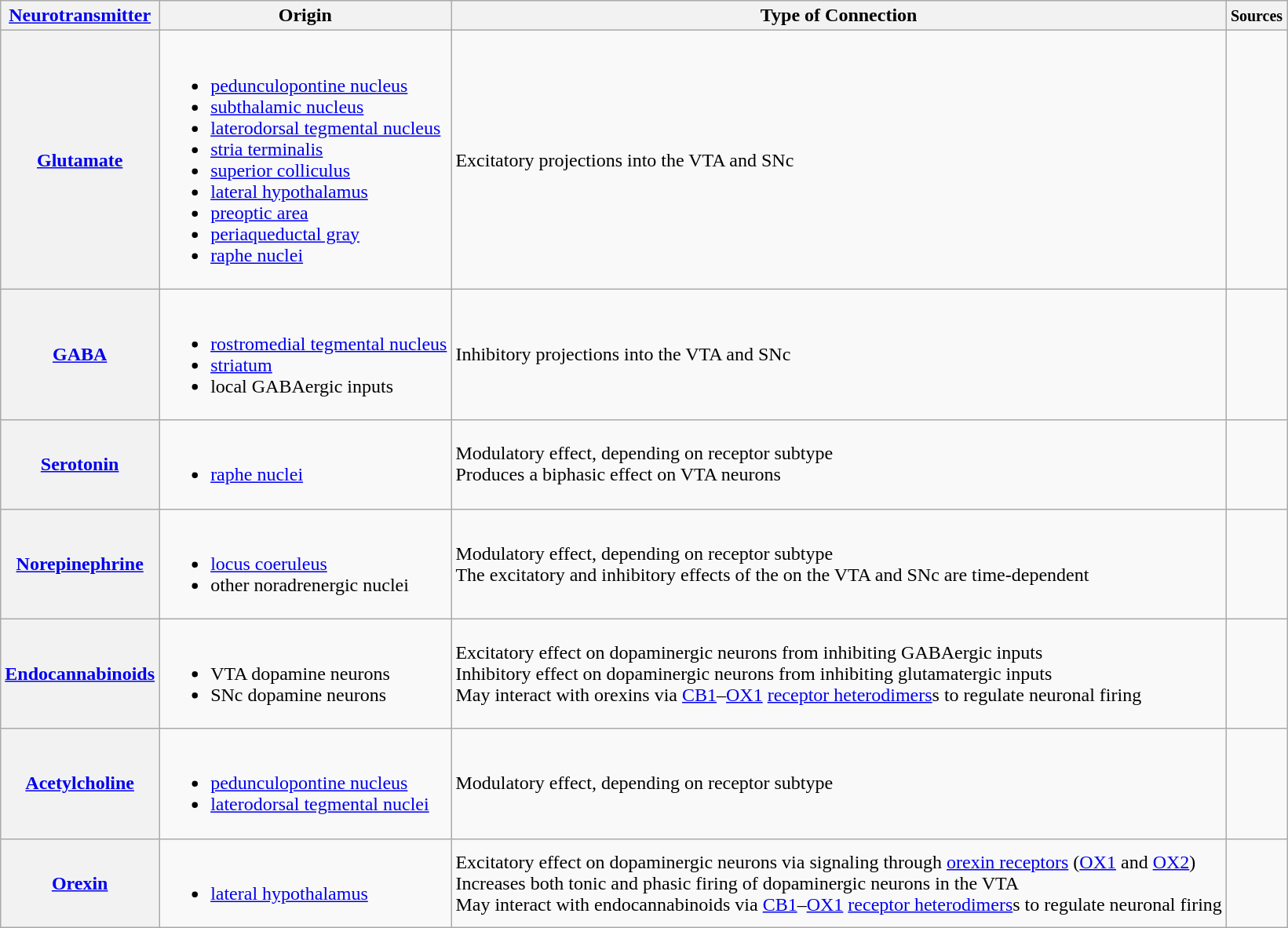<table class="wikitable">
<tr>
<th scope="col"><a href='#'>Neurotransmitter</a></th>
<th scope="col">Origin</th>
<th scope="col">Type of Connection</th>
<th scope="col"><small>Sources</small></th>
</tr>
<tr>
<th scope="row"><a href='#'>Glutamate</a></th>
<td><br><ul><li><a href='#'>pedunculopontine nucleus</a></li><li><a href='#'>subthalamic nucleus</a></li><li><a href='#'>laterodorsal tegmental nucleus</a></li><li><a href='#'>stria terminalis</a></li><li><a href='#'>superior colliculus</a></li><li><a href='#'>lateral hypothalamus</a></li><li><a href='#'>preoptic area</a></li><li><a href='#'>periaqueductal gray</a></li><li><a href='#'>raphe nuclei</a></li></ul></td>
<td>Excitatory projections into the VTA and SNc</td>
<td></td>
</tr>
<tr>
<th scope="row"><a href='#'>GABA</a></th>
<td><br><ul><li><a href='#'>rostromedial tegmental nucleus</a></li><li><a href='#'>striatum</a></li><li>local GABAergic inputs</li></ul></td>
<td>Inhibitory projections into the VTA and SNc</td>
<td></td>
</tr>
<tr>
<th scope="row"><a href='#'>Serotonin</a></th>
<td><br><ul><li><a href='#'>raphe nuclei</a></li></ul></td>
<td>Modulatory effect, depending on receptor subtype<br>Produces a biphasic effect on VTA neurons</td>
<td></td>
</tr>
<tr>
<th scope="row"><a href='#'>Norepinephrine</a></th>
<td><br><ul><li><a href='#'>locus coeruleus</a></li><li>other noradrenergic nuclei</li></ul></td>
<td>Modulatory effect, depending on receptor subtype<br>The excitatory and inhibitory effects of the  on the VTA and SNc are time-dependent</td>
<td></td>
</tr>
<tr>
<th scope="row"><a href='#'>Endocannabinoids</a></th>
<td><br><ul><li>VTA dopamine neurons</li><li>SNc dopamine neurons</li></ul></td>
<td>Excitatory effect on dopaminergic neurons from inhibiting GABAergic inputs<br> Inhibitory effect on dopaminergic neurons from inhibiting glutamatergic inputs<br> May interact with orexins via <a href='#'>CB1</a>–<a href='#'>OX1</a> <a href='#'>receptor heterodimers</a>s to regulate neuronal firing</td>
<td></td>
</tr>
<tr>
<th scope="row"><a href='#'>Acetylcholine</a></th>
<td><br><ul><li><a href='#'>pedunculopontine nucleus</a></li><li><a href='#'>laterodorsal tegmental nuclei</a></li></ul></td>
<td>Modulatory effect, depending on receptor subtype</td>
<td></td>
</tr>
<tr>
<th scope="row"><a href='#'>Orexin</a></th>
<td><br><ul><li><a href='#'>lateral hypothalamus</a></li></ul></td>
<td>Excitatory effect on dopaminergic neurons via signaling through <a href='#'>orexin receptors</a> (<a href='#'>OX1</a> and <a href='#'>OX2</a>)<br>Increases both tonic and phasic firing of dopaminergic neurons in the VTA<br>May interact with endocannabinoids via <a href='#'>CB1</a>–<a href='#'>OX1</a> <a href='#'>receptor heterodimers</a>s to regulate neuronal firing</td>
<td></td>
</tr>
</table>
